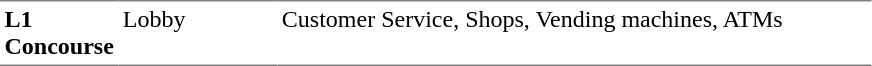<table table border=0 cellspacing=0 cellpadding=3>
<tr>
<td style="border-bottom:solid 1px gray; border-top:solid 1px gray;" valign=top width=50><strong>L1<br>Concourse</strong></td>
<td style="border-bottom:solid 1px gray; border-top:solid 1px gray;" valign=top width=100>Lobby</td>
<td style="border-bottom:solid 1px gray; border-top:solid 1px gray;" valign=top width=390>Customer Service, Shops, Vending machines, ATMs</td>
</tr>
</table>
